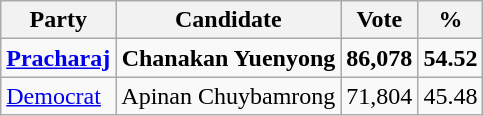<table class="wikitable" style="text-align:right">
<tr>
<th>Party</th>
<th>Candidate</th>
<th>Vote</th>
<th>%</th>
</tr>
<tr>
<td align="left"><a href='#'><strong>Pracharaj</strong></a></td>
<td><strong>Chanakan Yuenyong</strong></td>
<td><strong>86,078</strong></td>
<td><strong>54.52</strong></td>
</tr>
<tr>
<td align="left"><a href='#'>Democrat</a></td>
<td>Apinan Chuybamrong</td>
<td>71,804</td>
<td>45.48</td>
</tr>
</table>
